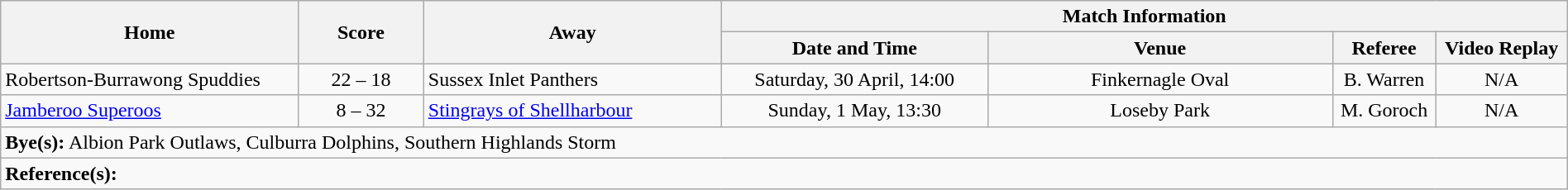<table class="wikitable" width="100% text-align:center;">
<tr>
<th rowspan="2" width="19%">Home</th>
<th rowspan="2" width="8%">Score</th>
<th rowspan="2" width="19%">Away</th>
<th colspan="4">Match Information</th>
</tr>
<tr bgcolor="#CCCCCC">
<th width="17%">Date and Time</th>
<th width="22%">Venue</th>
<th>Referee</th>
<th>Video Replay</th>
</tr>
<tr>
<td> Robertson-Burrawong Spuddies</td>
<td style="text-align:center;">22 – 18</td>
<td> Sussex Inlet Panthers</td>
<td style="text-align:center;">Saturday, 30 April, 14:00</td>
<td style="text-align:center;">Finkernagle Oval</td>
<td style="text-align:center;">B. Warren</td>
<td style="text-align:center;">N/A</td>
</tr>
<tr>
<td> <a href='#'>Jamberoo Superoos</a></td>
<td style="text-align:center;">8 – 32</td>
<td> <a href='#'>Stingrays of Shellharbour</a></td>
<td style="text-align:center;">Sunday, 1 May, 13:30</td>
<td style="text-align:center;">Loseby Park</td>
<td style="text-align:center;">M. Goroch</td>
<td style="text-align:center;">N/A</td>
</tr>
<tr>
<td colspan="7"><strong>Bye(s):</strong>  Albion Park Outlaws,  Culburra Dolphins,  Southern Highlands Storm</td>
</tr>
<tr>
<td colspan="7"><strong>Reference(s):</strong></td>
</tr>
</table>
